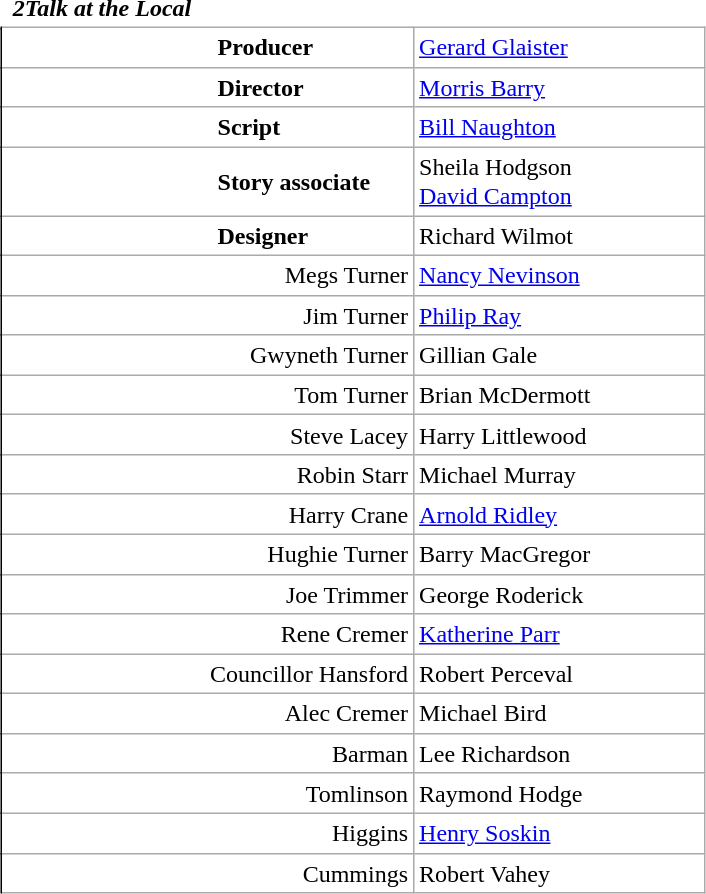<table class="wikitable mw-collapsible mw-collapsed" style="vertical-align:top;margin:auto 2em;line-height:1.2;min-width:33em;display: inline-table;background-color:inherit;border:none;">
<tr>
<td class=unsortable style="border:hidden;line-height:1.67;text-align:center;margin-left:-1em;padding-left:0.5em;min-width:1.0em;"></td>
<td class=unsortable style="border:none;padding-left:0.5em;text-align:left;min-width:16.5em;font-weight:700;font-style:italic;">2Talk at the Local</td>
<td class=unsortable style="border-style:none;text-align:right;font-weight:normal;font-family:Courier;font-size:95%;letter-spacing:-1pt;min-width:8.5em;padding-right:0.2em;"></td>
<td class=unsortable style="border-style:none;min-width:3.5em;padding-left:0;"></td>
<td class=unsortable style="border:hidden;min-width:3.5em;font-size:95%;"></td>
</tr>
<tr>
<td rowspan=100 style="border:none thin;border-right-style :solid;"></td>
</tr>
<tr>
<td style="text-align:left;padding-left:9.0em;font-weight:bold;">Producer</td>
<td colspan=2><a href='#'>Gerard Glaister</a></td>
</tr>
<tr>
<td style="text-align:left;padding-left:9.0em;font-weight:bold;">Director</td>
<td colspan=2><a href='#'>Morris Barry</a></td>
</tr>
<tr>
<td style="text-align:left;padding-left:9.0em;font-weight:bold;">Script</td>
<td colspan=2><a href='#'>Bill Naughton</a></td>
</tr>
<tr>
<td style="text-align:left;padding-left:9.0em;font-weight:bold;">Story associate</td>
<td colspan=2>Sheila Hodgson<br><a href='#'>David Campton</a></td>
</tr>
<tr>
<td style="text-align:left;padding-left:9.0em;font-weight:bold;">Designer</td>
<td colspan=2>Richard Wilmot</td>
</tr>
<tr>
<td style="text-align:right;">Megs Turner</td>
<td colspan=2><a href='#'>Nancy Nevinson</a></td>
</tr>
<tr>
<td style="text-align:right;">Jim Turner</td>
<td colspan=2><a href='#'>Philip Ray</a></td>
</tr>
<tr>
<td style="text-align:right;">Gwyneth Turner</td>
<td colspan=2>Gillian Gale</td>
</tr>
<tr>
<td style="text-align:right;">Tom Turner</td>
<td colspan=2>Brian McDermott</td>
</tr>
<tr>
<td style="text-align:right;">Steve Lacey</td>
<td colspan=2>Harry Littlewood</td>
</tr>
<tr>
<td style="text-align:right;">Robin Starr</td>
<td colspan=2>Michael Murray</td>
</tr>
<tr>
<td style="text-align:right;">Harry Crane</td>
<td colspan=2><a href='#'>Arnold Ridley</a></td>
</tr>
<tr>
<td style="text-align:right;">Hughie Turner</td>
<td colspan=2>Barry MacGregor</td>
</tr>
<tr>
<td style="text-align:right;">Joe Trimmer</td>
<td colspan=2>George Roderick</td>
</tr>
<tr>
<td style="text-align:right;">Rene Cremer</td>
<td colspan=2><a href='#'>Katherine Parr</a></td>
</tr>
<tr>
<td style="text-align:right;">Councillor Hansford</td>
<td colspan=2>Robert Perceval</td>
</tr>
<tr>
<td style="text-align:right;">Alec Cremer</td>
<td colspan=2>Michael Bird</td>
</tr>
<tr>
<td style="text-align:right;">Barman</td>
<td colspan=2>Lee Richardson</td>
</tr>
<tr>
<td style="text-align:right;">Tomlinson</td>
<td colspan=2>Raymond Hodge</td>
</tr>
<tr>
<td style="text-align:right;">Higgins</td>
<td colspan=2><a href='#'>Henry Soskin</a></td>
</tr>
<tr>
<td style="text-align:right;">Cummings</td>
<td colspan=2>Robert Vahey</td>
</tr>
</table>
